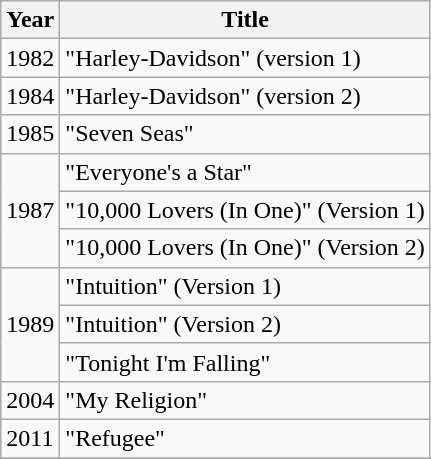<table class="wikitable">
<tr>
<th>Year</th>
<th>Title</th>
</tr>
<tr>
<td rowspan="1">1982</td>
<td>"Harley-Davidson" (version 1)</td>
</tr>
<tr>
<td rowspan="1">1984</td>
<td>"Harley-Davidson" (version 2)</td>
</tr>
<tr>
<td rowspan="1">1985</td>
<td>"Seven Seas"</td>
</tr>
<tr>
<td rowspan="3">1987</td>
<td>"Everyone's a Star"</td>
</tr>
<tr>
<td>"10,000 Lovers (In One)" (Version 1)</td>
</tr>
<tr>
<td>"10,000 Lovers (In One)" (Version 2)</td>
</tr>
<tr>
<td rowspan="3">1989</td>
<td>"Intuition" (Version 1)</td>
</tr>
<tr>
<td>"Intuition" (Version 2)</td>
</tr>
<tr>
<td>"Tonight I'm Falling"</td>
</tr>
<tr>
<td>2004</td>
<td>"My Religion"</td>
</tr>
<tr>
<td>2011</td>
<td>"Refugee"</td>
</tr>
<tr>
</tr>
</table>
